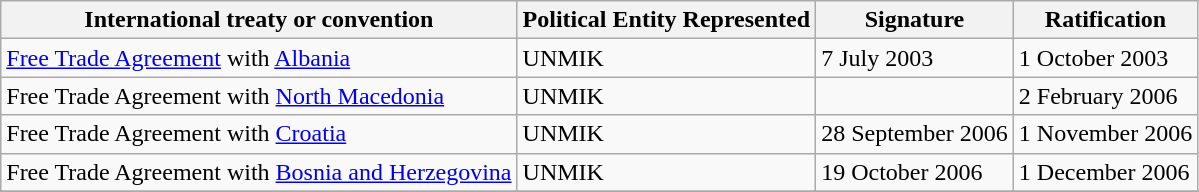<table class="wikitable">
<tr>
<th>International treaty or convention</th>
<th>Political Entity Represented</th>
<th>Signature</th>
<th>Ratification</th>
</tr>
<tr>
<td><a href='#'>Free Trade Agreement</a> with <a href='#'>Albania</a></td>
<td>UNMIK</td>
<td>7 July 2003</td>
<td>1 October 2003</td>
</tr>
<tr>
<td>Free Trade Agreement with <a href='#'>North Macedonia</a></td>
<td>UNMIK</td>
<td></td>
<td>2 February 2006</td>
</tr>
<tr>
<td>Free Trade Agreement with <a href='#'>Croatia</a></td>
<td>UNMIK</td>
<td>28 September 2006</td>
<td>1 November 2006</td>
</tr>
<tr>
<td>Free Trade Agreement with <a href='#'>Bosnia and Herzegovina</a></td>
<td>UNMIK</td>
<td>19 October 2006</td>
<td>1 December 2006</td>
</tr>
<tr>
</tr>
</table>
